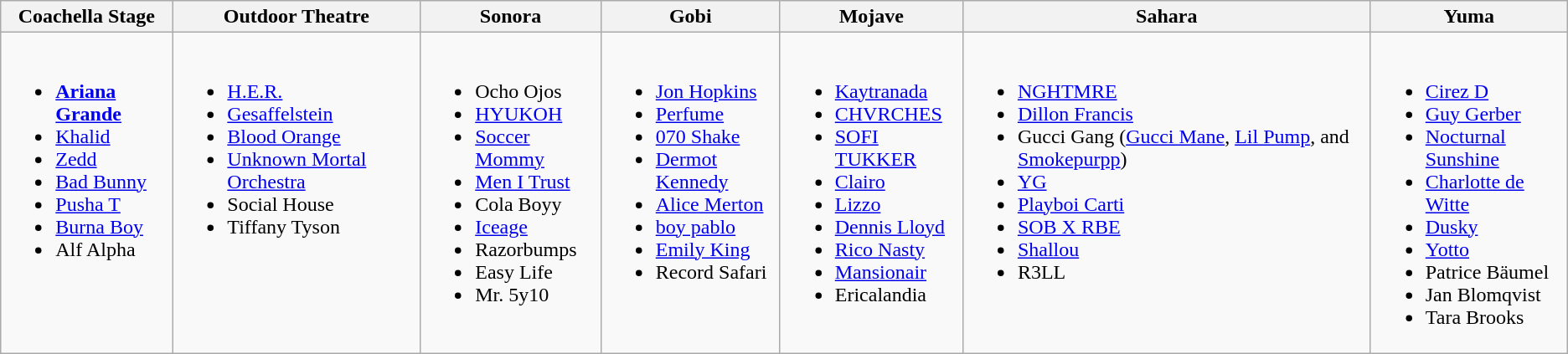<table class="wikitable">
<tr>
<th>Coachella Stage</th>
<th>Outdoor Theatre</th>
<th>Sonora</th>
<th>Gobi</th>
<th>Mojave</th>
<th>Sahara</th>
<th>Yuma</th>
</tr>
<tr valign="top">
<td><br><ul><li><strong><a href='#'>Ariana Grande</a></strong></li><li><a href='#'>Khalid</a></li><li><a href='#'>Zedd</a></li><li><a href='#'>Bad Bunny</a></li><li><a href='#'>Pusha T</a></li><li><a href='#'>Burna Boy</a></li><li>Alf Alpha</li></ul></td>
<td><br><ul><li><a href='#'>H.E.R.</a></li><li><a href='#'>Gesaffelstein</a></li><li><a href='#'>Blood Orange</a></li><li><a href='#'>Unknown Mortal Orchestra</a></li><li>Social House</li><li>Tiffany Tyson</li></ul></td>
<td><br><ul><li>Ocho Ojos</li><li><a href='#'>HYUKOH</a></li><li><a href='#'>Soccer Mommy</a></li><li><a href='#'>Men I Trust</a></li><li>Cola Boyy</li><li><a href='#'>Iceage</a></li><li>Razorbumps</li><li>Easy Life</li><li>Mr. 5y10</li></ul></td>
<td><br><ul><li><a href='#'>Jon Hopkins</a></li><li><a href='#'>Perfume</a></li><li><a href='#'>070 Shake</a></li><li><a href='#'>Dermot Kennedy</a></li><li><a href='#'>Alice Merton</a></li><li><a href='#'>boy pablo</a></li><li><a href='#'>Emily King</a></li><li>Record Safari</li></ul></td>
<td><br><ul><li><a href='#'>Kaytranada</a></li><li><a href='#'>CHVRCHES</a></li><li><a href='#'>SOFI TUKKER</a></li><li><a href='#'>Clairo</a></li><li><a href='#'>Lizzo</a></li><li><a href='#'>Dennis Lloyd</a></li><li><a href='#'>Rico Nasty</a></li><li><a href='#'>Mansionair</a></li><li>Ericalandia</li></ul></td>
<td><br><ul><li><a href='#'>NGHTMRE</a></li><li><a href='#'>Dillon Francis</a></li><li>Gucci Gang (<a href='#'>Gucci Mane</a>, <a href='#'>Lil Pump</a>, and <a href='#'>Smokepurpp</a>)</li><li><a href='#'>YG</a></li><li><a href='#'>Playboi Carti</a></li><li><a href='#'>SOB X RBE</a></li><li><a href='#'>Shallou</a></li><li>R3LL</li></ul></td>
<td><br><ul><li><a href='#'>Cirez D</a></li><li><a href='#'>Guy Gerber</a></li><li><a href='#'>Nocturnal Sunshine</a></li><li><a href='#'>Charlotte de Witte</a></li><li><a href='#'>Dusky</a></li><li><a href='#'>Yotto</a></li><li>Patrice Bäumel</li><li>Jan Blomqvist</li><li>Tara Brooks</li></ul></td>
</tr>
</table>
